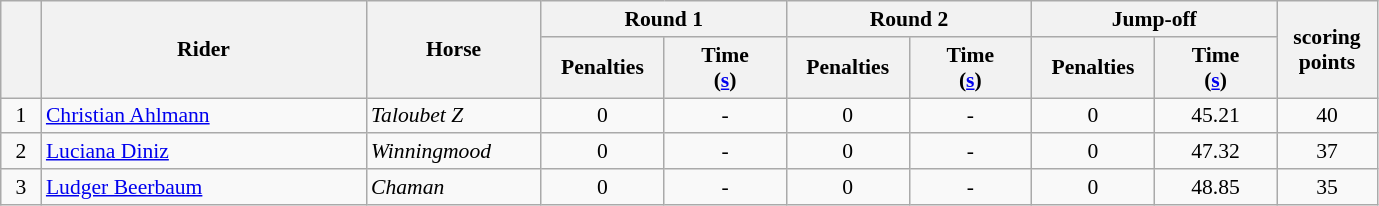<table class="wikitable" style="font-size: 90%">
<tr>
<th rowspan=2 width=20></th>
<th rowspan=2 width=210>Rider</th>
<th rowspan=2 width=110>Horse</th>
<th colspan=2>Round 1</th>
<th colspan=2>Round 2</th>
<th colspan=2>Jump-off</th>
<th rowspan=2 width=60>scoring<br>points</th>
</tr>
<tr>
<th width=75>Penalties</th>
<th width=75>Time<br>(<a href='#'>s</a>)</th>
<th width=75>Penalties</th>
<th width=75>Time<br>(<a href='#'>s</a>)</th>
<th width=75>Penalties</th>
<th width=75>Time<br>(<a href='#'>s</a>)</th>
</tr>
<tr>
<td align=center>1</td>
<td> <a href='#'>Christian Ahlmann</a></td>
<td><em>Taloubet Z</em></td>
<td align=center>0</td>
<td align=center>-</td>
<td align=center>0</td>
<td align=center>-</td>
<td align=center>0</td>
<td align=center>45.21</td>
<td align=center>40</td>
</tr>
<tr>
<td align=center>2</td>
<td> <a href='#'>Luciana Diniz</a></td>
<td><em>Winningmood</em></td>
<td align=center>0</td>
<td align=center>-</td>
<td align=center>0</td>
<td align=center>-</td>
<td align=center>0</td>
<td align=center>47.32</td>
<td align=center>37</td>
</tr>
<tr>
<td align=center>3</td>
<td> <a href='#'>Ludger Beerbaum</a></td>
<td><em>Chaman</em></td>
<td align=center>0</td>
<td align=center>-</td>
<td align=center>0</td>
<td align=center>-</td>
<td align=center>0</td>
<td align=center>48.85</td>
<td align=center>35</td>
</tr>
</table>
